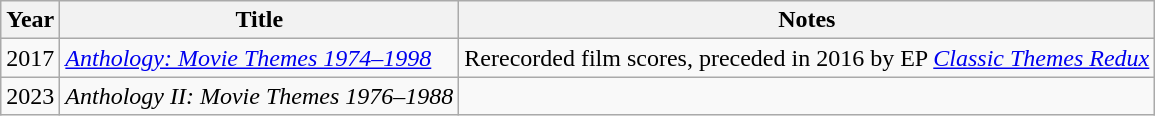<table class="wikitable">
<tr>
<th>Year</th>
<th>Title</th>
<th>Notes</th>
</tr>
<tr>
<td>2017</td>
<td><em><a href='#'>Anthology: Movie Themes 1974–1998</a></em></td>
<td>Rerecorded film scores, preceded in 2016 by EP <em><a href='#'>Classic Themes Redux</a></em></td>
</tr>
<tr>
<td>2023</td>
<td><em>Anthology II: Movie Themes 1976–1988</em></td>
<td></td>
</tr>
</table>
